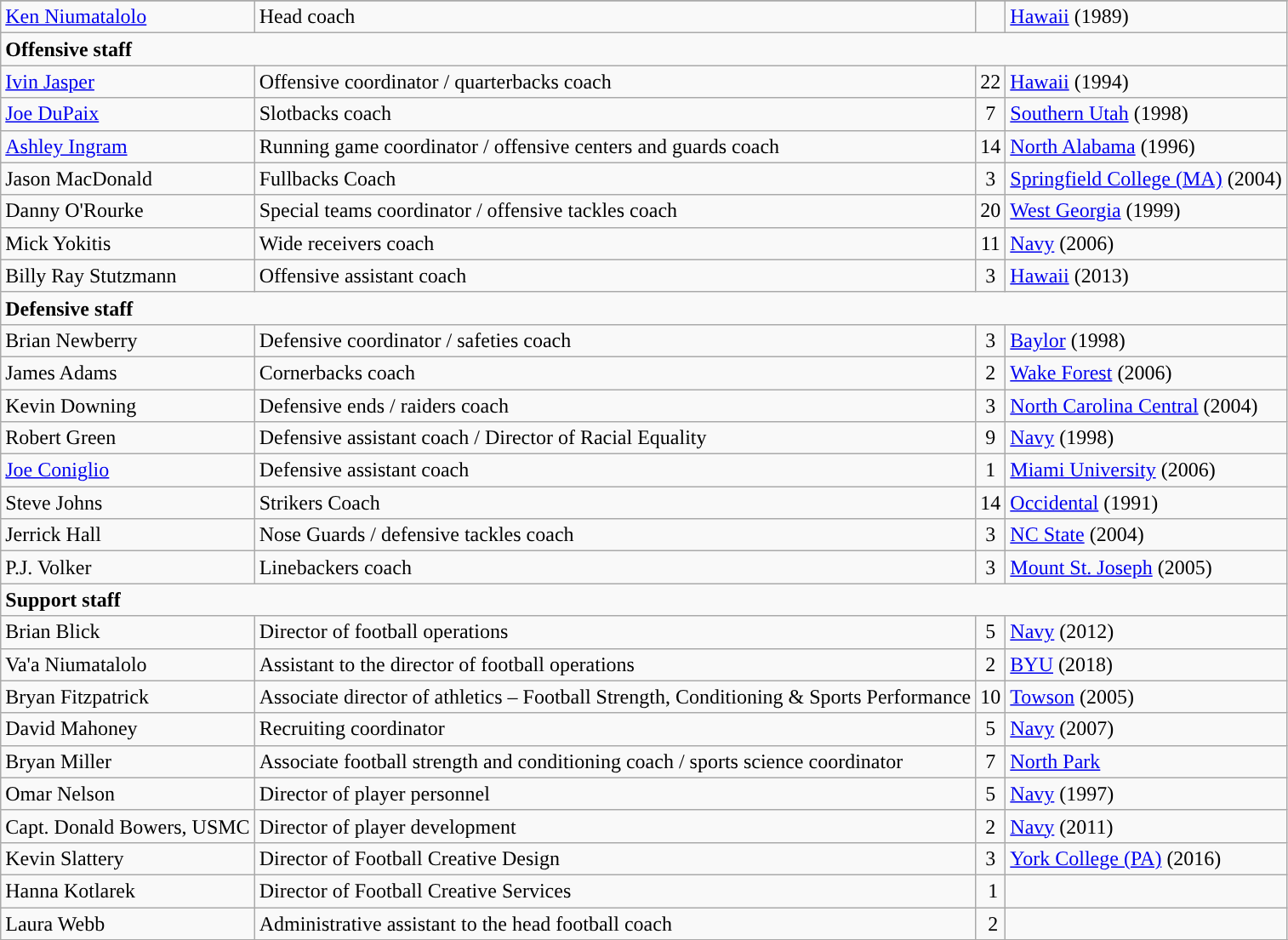<table class="wikitable">
<tr>
</tr>
<tr>
<td><a href='#'>Ken Niumatalolo</a></td>
<td>Head coach</td>
<td align=center></td>
<td><a href='#'>Hawaii</a> (1989)</td>
</tr>
<tr>
<td colspan="4"><strong>Offensive staff</strong></td>
</tr>
<tr>
<td><a href='#'>Ivin Jasper</a></td>
<td>Offensive coordinator / quarterbacks coach</td>
<td align=center>22</td>
<td><a href='#'>Hawaii</a> (1994)</td>
</tr>
<tr>
<td><a href='#'>Joe DuPaix</a></td>
<td>Slotbacks coach</td>
<td align=center>7</td>
<td><a href='#'>Southern Utah</a> (1998)</td>
</tr>
<tr>
<td><a href='#'>Ashley Ingram</a></td>
<td>Running game coordinator / offensive centers and guards coach</td>
<td align=center>14</td>
<td><a href='#'>North Alabama</a> (1996)</td>
</tr>
<tr>
<td>Jason MacDonald</td>
<td>Fullbacks Coach</td>
<td align=center>3</td>
<td><a href='#'>Springfield College (MA)</a> (2004)</td>
</tr>
<tr>
<td>Danny O'Rourke</td>
<td>Special teams coordinator / offensive tackles coach</td>
<td align=center>20</td>
<td><a href='#'>West Georgia</a> (1999)</td>
</tr>
<tr>
<td>Mick Yokitis</td>
<td>Wide receivers coach</td>
<td align=center>11</td>
<td><a href='#'>Navy</a> (2006)</td>
</tr>
<tr>
<td>Billy Ray Stutzmann</td>
<td>Offensive assistant coach</td>
<td align=center>3</td>
<td><a href='#'>Hawaii</a> (2013)</td>
</tr>
<tr>
<td colspan="4"><strong>Defensive staff</strong></td>
</tr>
<tr>
<td>Brian Newberry</td>
<td>Defensive coordinator / safeties coach</td>
<td align=center>3</td>
<td><a href='#'>Baylor</a> (1998)</td>
</tr>
<tr>
<td>James Adams</td>
<td>Cornerbacks coach</td>
<td align=center>2</td>
<td><a href='#'>Wake Forest</a> (2006)</td>
</tr>
<tr>
<td>Kevin Downing</td>
<td>Defensive ends / raiders coach</td>
<td align=center>3</td>
<td><a href='#'>North Carolina Central</a> (2004)</td>
</tr>
<tr>
<td>Robert Green</td>
<td>Defensive assistant coach / Director of Racial Equality</td>
<td align=center>9</td>
<td><a href='#'>Navy</a> (1998)</td>
</tr>
<tr>
<td><a href='#'>Joe Coniglio</a></td>
<td>Defensive assistant coach</td>
<td align=center>1</td>
<td><a href='#'>Miami University</a> (2006)</td>
</tr>
<tr>
<td>Steve Johns</td>
<td>Strikers Coach</td>
<td align=center>14</td>
<td><a href='#'>Occidental</a> (1991)</td>
</tr>
<tr>
<td>Jerrick Hall</td>
<td>Nose Guards / defensive tackles coach</td>
<td align=center>3</td>
<td><a href='#'>NC State</a> (2004)</td>
</tr>
<tr>
<td>P.J. Volker</td>
<td>Linebackers coach</td>
<td align=center>3</td>
<td><a href='#'>Mount St. Joseph</a> (2005)</td>
</tr>
<tr>
<td colspan="4"><strong>Support staff</strong></td>
</tr>
<tr>
<td>Brian Blick</td>
<td>Director of football operations</td>
<td align=center>5</td>
<td><a href='#'>Navy</a> (2012)</td>
</tr>
<tr>
<td>Va'a Niumatalolo</td>
<td>Assistant to the director of football operations</td>
<td align=center>2</td>
<td><a href='#'>BYU</a> (2018)</td>
</tr>
<tr>
<td>Bryan Fitzpatrick</td>
<td>Associate director of athletics – Football Strength, Conditioning & Sports Performance</td>
<td align=center>10</td>
<td><a href='#'>Towson</a> (2005)</td>
</tr>
<tr>
<td>David Mahoney</td>
<td>Recruiting coordinator</td>
<td align=center>5</td>
<td><a href='#'>Navy</a> (2007)</td>
</tr>
<tr>
<td>Bryan Miller</td>
<td>Associate football strength and conditioning coach / sports science coordinator</td>
<td align=center>7</td>
<td><a href='#'>North Park</a></td>
</tr>
<tr>
<td>Omar Nelson</td>
<td>Director of player personnel</td>
<td align=center>5</td>
<td><a href='#'>Navy</a> (1997)</td>
</tr>
<tr>
<td>Capt. Donald Bowers, USMC</td>
<td>Director of player development</td>
<td align=center>2</td>
<td><a href='#'>Navy</a> (2011)</td>
</tr>
<tr>
<td>Kevin Slattery</td>
<td>Director of Football Creative Design</td>
<td align=center>3</td>
<td><a href='#'>York College (PA)</a> (2016)</td>
</tr>
<tr>
<td>Hanna Kotlarek</td>
<td>Director of Football Creative Services</td>
<td align=center> 1</td>
<td></td>
</tr>
<tr>
<td>Laura Webb</td>
<td>Administrative assistant to the head football coach</td>
<td align=center> 2</td>
<td></td>
</tr>
<tr>
</tr>
</table>
